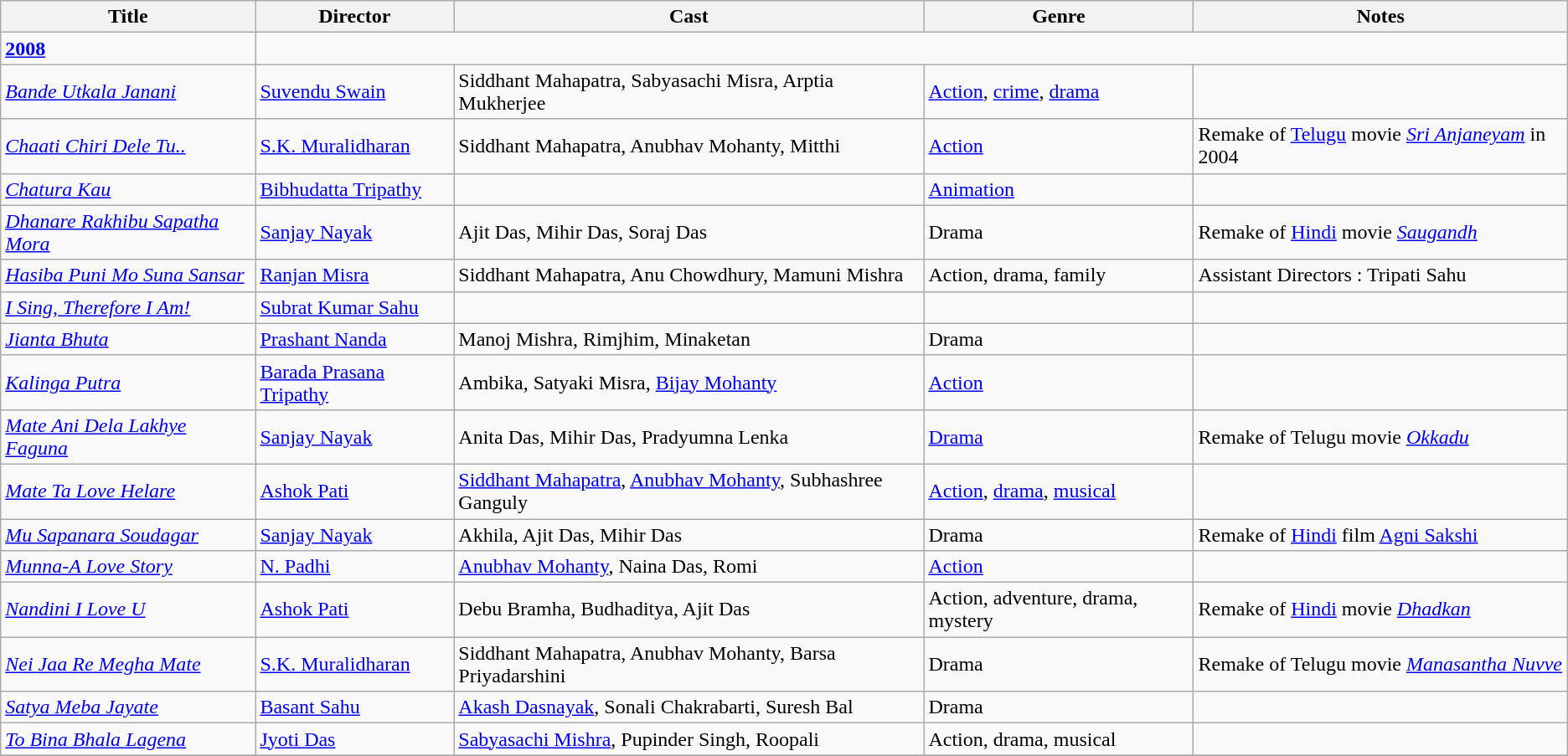<table class="wikitable sortable">
<tr>
<th>Title</th>
<th>Director</th>
<th>Cast</th>
<th>Genre</th>
<th>Notes</th>
</tr>
<tr>
<td><strong><a href='#'>2008</a></strong></td>
</tr>
<tr>
<td><em><a href='#'>Bande Utkala Janani</a></em></td>
<td><a href='#'>Suvendu Swain</a></td>
<td>Siddhant Mahapatra, Sabyasachi Misra, Arptia Mukherjee</td>
<td><a href='#'>Action</a>, <a href='#'>crime</a>, <a href='#'>drama</a></td>
<td></td>
</tr>
<tr>
<td><em><a href='#'>Chaati Chiri Dele Tu..</a></em></td>
<td><a href='#'>S.K. Muralidharan</a></td>
<td>Siddhant Mahapatra, Anubhav Mohanty, Mitthi</td>
<td><a href='#'>Action</a></td>
<td>Remake of <a href='#'>Telugu</a> movie <em><a href='#'>Sri Anjaneyam</a></em> in 2004</td>
</tr>
<tr>
<td><em><a href='#'>Chatura Kau</a></em></td>
<td><a href='#'>Bibhudatta Tripathy</a></td>
<td></td>
<td><a href='#'>Animation</a></td>
<td></td>
</tr>
<tr>
<td><em><a href='#'>Dhanare Rakhibu Sapatha Mora</a></em></td>
<td><a href='#'>Sanjay Nayak</a></td>
<td>Ajit Das, Mihir Das, Soraj Das</td>
<td>Drama</td>
<td>Remake of <a href='#'>Hindi</a> movie <em><a href='#'>Saugandh</a></em></td>
</tr>
<tr>
<td><em><a href='#'>Hasiba Puni Mo Suna Sansar</a></em></td>
<td><a href='#'>Ranjan Misra</a></td>
<td>Siddhant Mahapatra, Anu Chowdhury, Mamuni Mishra</td>
<td>Action, drama, family</td>
<td>Assistant Directors : Tripati Sahu</td>
</tr>
<tr>
<td><em><a href='#'>I Sing, Therefore I Am!</a></em></td>
<td><a href='#'>Subrat Kumar Sahu</a></td>
<td></td>
<td></td>
<td></td>
</tr>
<tr>
<td><em><a href='#'>Jianta Bhuta</a></em></td>
<td><a href='#'>Prashant Nanda</a></td>
<td>Manoj Mishra, Rimjhim, Minaketan</td>
<td>Drama</td>
<td></td>
</tr>
<tr>
<td><em><a href='#'>Kalinga Putra</a></em></td>
<td><a href='#'>Barada Prasana Tripathy</a></td>
<td>Ambika, Satyaki Misra, <a href='#'>Bijay Mohanty</a></td>
<td><a href='#'>Action</a></td>
<td></td>
</tr>
<tr>
<td><em><a href='#'>Mate Ani Dela Lakhye Faguna</a></em></td>
<td><a href='#'>Sanjay Nayak</a></td>
<td>Anita Das, Mihir Das, Pradyumna Lenka</td>
<td><a href='#'>Drama</a></td>
<td>Remake of Telugu movie <em><a href='#'>Okkadu</a></em></td>
</tr>
<tr>
<td><em><a href='#'>Mate Ta Love Helare</a></em></td>
<td><a href='#'>Ashok Pati</a></td>
<td><a href='#'>Siddhant Mahapatra</a>, <a href='#'>Anubhav Mohanty</a>, Subhashree Ganguly</td>
<td><a href='#'>Action</a>, <a href='#'>drama</a>, <a href='#'>musical</a></td>
<td></td>
</tr>
<tr>
<td><em><a href='#'>Mu Sapanara Soudagar</a></em></td>
<td><a href='#'>Sanjay Nayak</a></td>
<td>Akhila, Ajit Das, Mihir Das</td>
<td>Drama</td>
<td>Remake of <a href='#'>Hindi</a> film <a href='#'>Agni Sakshi</a></td>
</tr>
<tr>
<td><em><a href='#'>Munna-A Love Story</a></em></td>
<td><a href='#'>N. Padhi</a></td>
<td><a href='#'>Anubhav Mohanty</a>, Naina Das, Romi</td>
<td><a href='#'>Action</a></td>
<td></td>
</tr>
<tr>
<td><em><a href='#'>Nandini I Love U</a></em></td>
<td><a href='#'>Ashok Pati</a></td>
<td>Debu Bramha, Budhaditya, Ajit Das</td>
<td>Action, adventure, drama, mystery</td>
<td>Remake of <a href='#'>Hindi</a> movie <em><a href='#'>Dhadkan</a></em></td>
</tr>
<tr>
<td><em><a href='#'>Nei Jaa Re Megha Mate</a></em></td>
<td><a href='#'>S.K. Muralidharan</a></td>
<td>Siddhant Mahapatra, Anubhav Mohanty, Barsa Priyadarshini</td>
<td>Drama</td>
<td>Remake of Telugu movie <em><a href='#'>Manasantha Nuvve</a></em></td>
</tr>
<tr>
<td><em><a href='#'>Satya Meba Jayate</a></em></td>
<td><a href='#'>Basant Sahu</a></td>
<td><a href='#'>Akash Dasnayak</a>, Sonali Chakrabarti, Suresh Bal</td>
<td>Drama</td>
<td></td>
</tr>
<tr>
<td><em><a href='#'>To Bina Bhala Lagena</a></em></td>
<td><a href='#'>Jyoti Das</a></td>
<td><a href='#'>Sabyasachi Mishra</a>, Pupinder Singh, Roopali</td>
<td>Action, drama, musical</td>
<td></td>
</tr>
<tr>
</tr>
</table>
